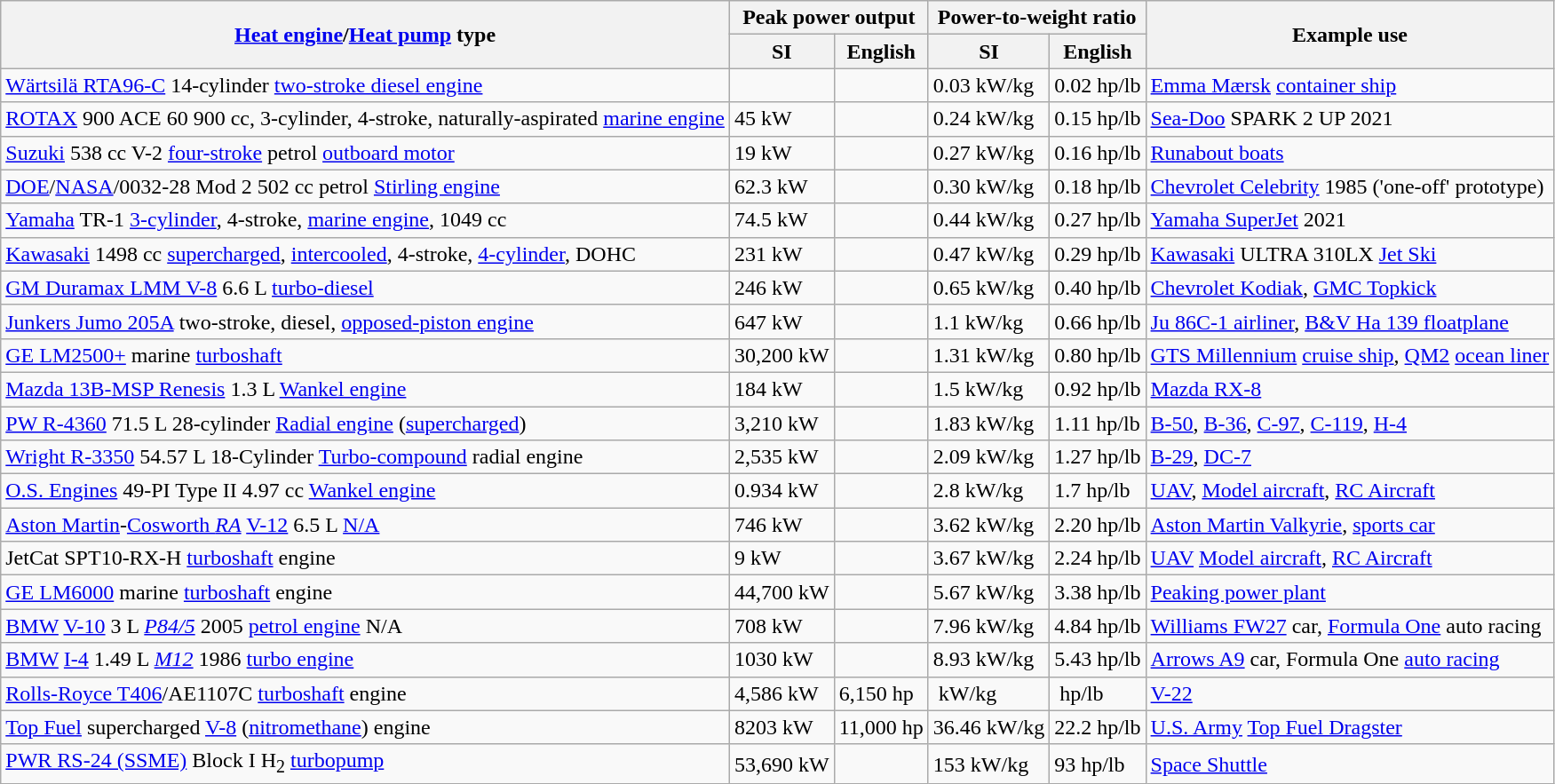<table class="wikitable sortable mw-collapsible mw-collapsed">
<tr>
<th rowspan=2><a href='#'>Heat engine</a>/<a href='#'>Heat pump</a> type</th>
<th colspan=2>Peak power output</th>
<th colspan=2>Power-to-weight ratio</th>
<th rowspan=2 class="unsortable">Example use</th>
</tr>
<tr>
<th data-sort-type=number>SI</th>
<th data-sort-type=number>English</th>
<th data-sort-type=number>SI</th>
<th data-sort-type=number>English</th>
</tr>
<tr>
<td><a href='#'>Wärtsilä RTA96-C</a> 14-cylinder <a href='#'>two-stroke diesel engine</a></td>
<td></td>
<td></td>
<td>0.03 kW/kg</td>
<td>0.02 hp/lb</td>
<td><a href='#'>Emma Mærsk</a> <a href='#'>container ship</a></td>
</tr>
<tr>
<td><a href='#'>ROTAX</a> 900 ACE 60 900 cc, 3-cylinder, 4-stroke, naturally-aspirated <a href='#'>marine engine</a></td>
<td>45 kW</td>
<td></td>
<td>0.24 kW/kg</td>
<td>0.15 hp/lb</td>
<td><a href='#'>Sea-Doo</a> SPARK 2 UP 2021</td>
</tr>
<tr>
<td><a href='#'>Suzuki</a> 538 cc V-2 <a href='#'>four-stroke</a> petrol <a href='#'>outboard motor</a></td>
<td>19 kW</td>
<td></td>
<td>0.27 kW/kg</td>
<td>0.16 hp/lb</td>
<td><a href='#'>Runabout boats</a></td>
</tr>
<tr>
<td><a href='#'>DOE</a>/<a href='#'>NASA</a>/0032-28 Mod 2 502 cc petrol <a href='#'>Stirling engine</a></td>
<td>62.3 kW</td>
<td></td>
<td>0.30 kW/kg</td>
<td>0.18 hp/lb</td>
<td><a href='#'>Chevrolet Celebrity</a> 1985 ('one-off' prototype)</td>
</tr>
<tr>
<td><a href='#'>Yamaha</a> TR-1 <a href='#'>3-cylinder</a>, 4-stroke, <a href='#'>marine engine</a>, 1049 cc</td>
<td>74.5 kW</td>
<td></td>
<td>0.44 kW/kg</td>
<td>0.27 hp/lb</td>
<td><a href='#'>Yamaha SuperJet</a> 2021</td>
</tr>
<tr>
<td><a href='#'>Kawasaki</a> 1498 cc <a href='#'>supercharged</a>, <a href='#'>intercooled</a>, 4-stroke, <a href='#'>4-cylinder</a>, DOHC</td>
<td>231 kW</td>
<td></td>
<td>0.47 kW/kg</td>
<td>0.29 hp/lb</td>
<td><a href='#'>Kawasaki</a> ULTRA 310LX <a href='#'>Jet Ski</a></td>
</tr>
<tr>
<td><a href='#'>GM Duramax LMM V-8</a> 6.6 L <a href='#'>turbo-diesel</a></td>
<td>246 kW</td>
<td></td>
<td>0.65 kW/kg</td>
<td>0.40 hp/lb</td>
<td><a href='#'>Chevrolet Kodiak</a>, <a href='#'>GMC Topkick</a></td>
</tr>
<tr>
<td><a href='#'>Junkers Jumo 205A</a> two-stroke, diesel, <a href='#'>opposed-piston engine</a></td>
<td>647 kW</td>
<td></td>
<td>1.1 kW/kg</td>
<td>0.66 hp/lb</td>
<td><a href='#'>Ju 86C-1 airliner</a>, <a href='#'>B&V Ha 139 floatplane</a></td>
</tr>
<tr>
<td><a href='#'>GE LM2500+</a> marine <a href='#'>turboshaft</a></td>
<td>30,200 kW</td>
<td></td>
<td>1.31 kW/kg</td>
<td>0.80 hp/lb</td>
<td><a href='#'>GTS Millennium</a> <a href='#'>cruise ship</a>, <a href='#'>QM2</a> <a href='#'>ocean liner</a></td>
</tr>
<tr>
<td><a href='#'>Mazda 13B-MSP Renesis</a> 1.3 L <a href='#'>Wankel engine</a></td>
<td>184 kW</td>
<td></td>
<td>1.5 kW/kg</td>
<td>0.92 hp/lb</td>
<td><a href='#'>Mazda RX-8</a></td>
</tr>
<tr>
<td><a href='#'>PW R-4360</a> 71.5 L 28-cylinder <a href='#'>Radial engine</a> (<a href='#'>supercharged</a>)</td>
<td>3,210 kW</td>
<td></td>
<td>1.83 kW/kg</td>
<td>1.11 hp/lb</td>
<td><a href='#'>B-50</a>, <a href='#'>B-36</a>, <a href='#'>C-97</a>, <a href='#'>C-119</a>, <a href='#'>H-4</a></td>
</tr>
<tr>
<td><a href='#'>Wright R-3350</a> 54.57 L 18-Cylinder <a href='#'>Turbo-compound</a> radial engine</td>
<td>2,535 kW</td>
<td></td>
<td>2.09 kW/kg </td>
<td>1.27 hp/lb </td>
<td><a href='#'>B-29</a>, <a href='#'>DC-7</a></td>
</tr>
<tr>
<td><a href='#'>O.S. Engines</a> 49-PI Type II 4.97 cc <a href='#'>Wankel engine</a></td>
<td>0.934 kW</td>
<td></td>
<td>2.8 kW/kg</td>
<td>1.7 hp/lb</td>
<td><a href='#'>UAV</a>, <a href='#'>Model aircraft</a>, <a href='#'>RC Aircraft</a></td>
</tr>
<tr>
<td><a href='#'>Aston Martin</a>-<a href='#'>Cosworth <em>RA</em></a> <a href='#'>V-12</a> 6.5 L <a href='#'>N/A</a></td>
<td>746 kW</td>
<td></td>
<td>3.62 kW/kg</td>
<td>2.20 hp/lb</td>
<td><a href='#'>Aston Martin Valkyrie</a>,  <a href='#'>sports car</a></td>
</tr>
<tr>
<td>JetCat SPT10-RX-H <a href='#'>turboshaft</a> engine</td>
<td>9 kW</td>
<td></td>
<td>3.67 kW/kg</td>
<td>2.24 hp/lb</td>
<td><a href='#'>UAV</a> <a href='#'>Model aircraft</a>, <a href='#'>RC Aircraft</a></td>
</tr>
<tr>
<td><a href='#'>GE LM6000</a> marine <a href='#'>turboshaft</a> engine</td>
<td>44,700 kW</td>
<td></td>
<td>5.67 kW/kg</td>
<td>3.38 hp/lb</td>
<td><a href='#'>Peaking power plant</a></td>
</tr>
<tr>
<td><a href='#'>BMW</a> <a href='#'>V-10</a> 3 L <a href='#'><em>P84/5</em></a> 2005 <a href='#'>petrol engine</a> N/A</td>
<td>708 kW</td>
<td></td>
<td>7.96 kW/kg</td>
<td>4.84 hp/lb</td>
<td><a href='#'>Williams FW27</a> car, <a href='#'>Formula One</a> auto racing</td>
</tr>
<tr>
<td><a href='#'>BMW</a> <a href='#'>I-4</a> 1.49 L <a href='#'><em>M12</em></a> 1986 <a href='#'>turbo engine</a></td>
<td>1030 kW</td>
<td></td>
<td>8.93 kW/kg</td>
<td>5.43 hp/lb</td>
<td><a href='#'>Arrows A9</a> car, Formula One <a href='#'>auto racing</a></td>
</tr>
<tr>
<td><a href='#'>Rolls-Royce T406</a>/AE1107C <a href='#'>turboshaft</a> engine</td>
<td>4,586 kW</td>
<td>6,150 hp</td>
<td> kW/kg</td>
<td> hp/lb</td>
<td><a href='#'>V-22</a></td>
</tr>
<tr>
<td><a href='#'>Top Fuel</a> supercharged <a href='#'>V-8</a> (<a href='#'>nitromethane</a>) engine</td>
<td>8203 kW</td>
<td>11,000 hp</td>
<td>36.46 kW/kg</td>
<td>22.2 hp/lb</td>
<td><a href='#'>U.S. Army</a> <a href='#'>Top Fuel Dragster</a></td>
</tr>
<tr>
<td><a href='#'>PWR RS-24 (SSME)</a> Block I H<sub>2</sub> <a href='#'>turbopump</a></td>
<td>53,690 kW</td>
<td></td>
<td>153 kW/kg </td>
<td>93 hp/lb </td>
<td><a href='#'>Space Shuttle</a></td>
</tr>
</table>
